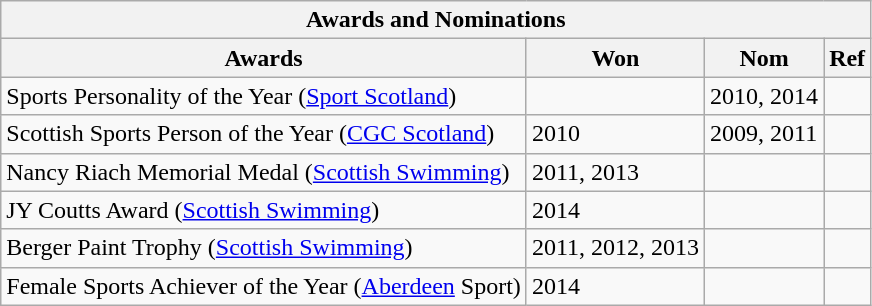<table class="wikitable">
<tr>
<th colspan="4">Awards and Nominations</th>
</tr>
<tr>
<th>Awards</th>
<th>Won</th>
<th>Nom</th>
<th>Ref</th>
</tr>
<tr>
<td>Sports Personality of the Year (<a href='#'>Sport Scotland</a>)</td>
<td></td>
<td>2010, 2014</td>
<td></td>
</tr>
<tr>
<td>Scottish Sports Person of the Year (<a href='#'>CGC Scotland</a>)</td>
<td>2010</td>
<td>2009, 2011</td>
<td></td>
</tr>
<tr>
<td>Nancy Riach Memorial Medal (<a href='#'>Scottish Swimming</a>)</td>
<td>2011, 2013</td>
<td></td>
<td></td>
</tr>
<tr>
<td>JY Coutts Award (<a href='#'>Scottish Swimming</a>)</td>
<td>2014</td>
<td></td>
<td></td>
</tr>
<tr>
<td>Berger Paint Trophy (<a href='#'>Scottish Swimming</a>)</td>
<td>2011, 2012, 2013</td>
<td></td>
<td></td>
</tr>
<tr>
<td>Female Sports Achiever of the Year (<a href='#'>Aberdeen</a> Sport)</td>
<td>2014</td>
<td></td>
<td></td>
</tr>
</table>
